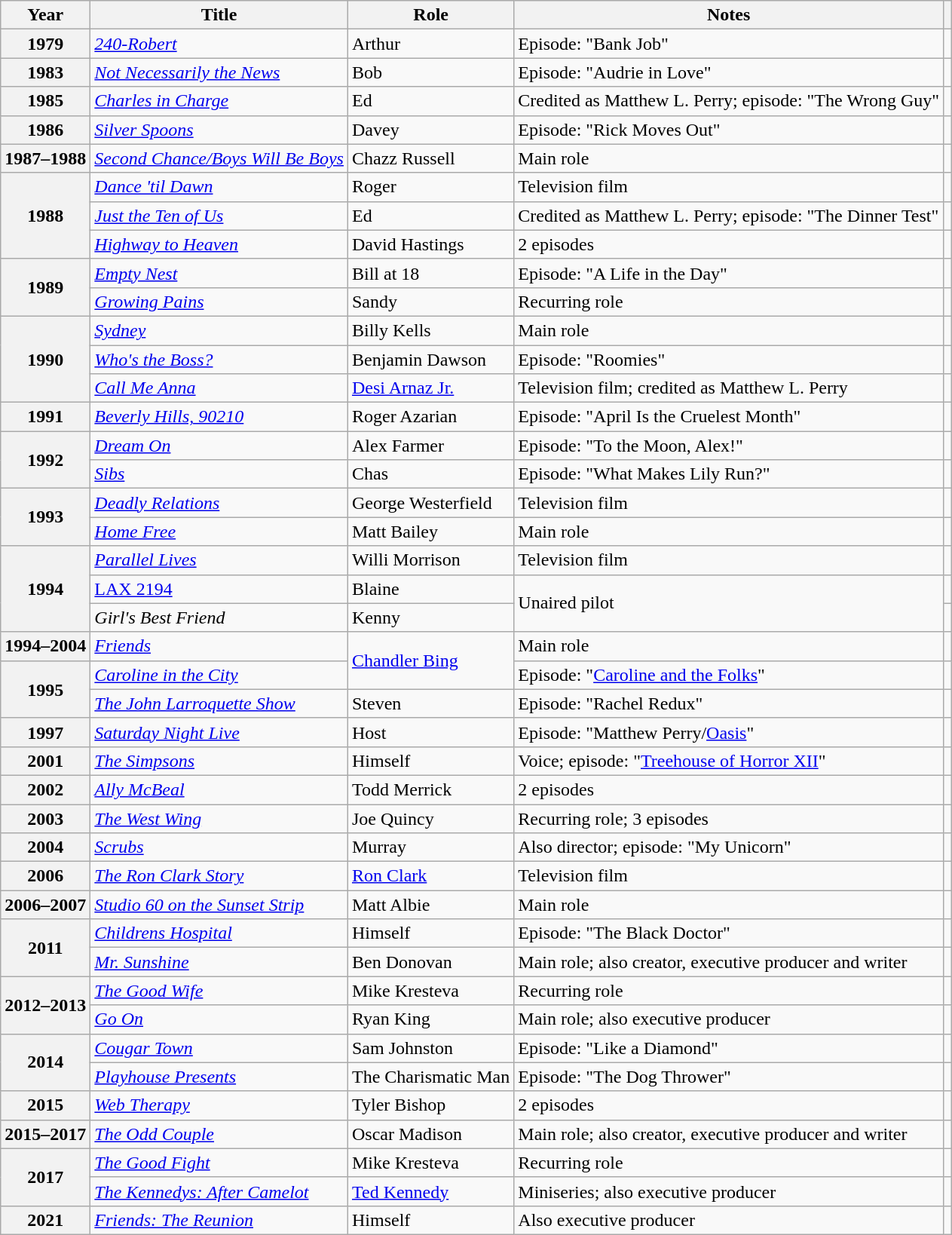<table class="wikitable plainrowheaders sortable">
<tr>
<th scope="col">Year</th>
<th scope="col">Title</th>
<th scope="col">Role</th>
<th scope="col" class="unsortable">Notes</th>
<th scope="col" class="unsortable"></th>
</tr>
<tr>
<th scope="row">1979</th>
<td><em><a href='#'>240-Robert</a></em></td>
<td>Arthur</td>
<td>Episode: "Bank Job"</td>
<td></td>
</tr>
<tr>
<th scope="row">1983</th>
<td><em><a href='#'>Not Necessarily the News</a></em></td>
<td>Bob</td>
<td>Episode: "Audrie in Love"</td>
<td></td>
</tr>
<tr>
<th scope="row">1985</th>
<td><em><a href='#'>Charles in Charge</a></em></td>
<td>Ed</td>
<td>Credited as Matthew L. Perry; episode: "The Wrong Guy"</td>
<td></td>
</tr>
<tr>
<th scope="row">1986</th>
<td><em><a href='#'>Silver Spoons</a></em></td>
<td>Davey</td>
<td>Episode: "Rick Moves Out"</td>
<td></td>
</tr>
<tr>
<th scope="row">1987–1988</th>
<td><em><a href='#'>Second Chance/Boys Will Be Boys</a></em></td>
<td>Chazz Russell</td>
<td>Main role</td>
<td></td>
</tr>
<tr>
<th rowspan=3 scope="row">1988</th>
<td><em><a href='#'>Dance 'til Dawn</a></em></td>
<td>Roger</td>
<td>Television film</td>
<td></td>
</tr>
<tr>
<td><em><a href='#'>Just the Ten of Us</a></em></td>
<td>Ed</td>
<td>Credited as Matthew L. Perry; episode: "The Dinner Test"</td>
<td></td>
</tr>
<tr>
<td><em><a href='#'>Highway to Heaven</a></em></td>
<td>David Hastings</td>
<td>2 episodes</td>
<td></td>
</tr>
<tr>
<th rowspan=2 scope="row">1989</th>
<td><em><a href='#'>Empty Nest</a></em></td>
<td>Bill at 18</td>
<td>Episode: "A Life in the Day"</td>
<td></td>
</tr>
<tr>
<td><em><a href='#'>Growing Pains</a></em></td>
<td>Sandy</td>
<td>Recurring role</td>
<td></td>
</tr>
<tr>
<th rowspan=3 scope="row">1990</th>
<td><em><a href='#'>Sydney</a></em></td>
<td>Billy Kells</td>
<td>Main role</td>
<td></td>
</tr>
<tr>
<td><em><a href='#'>Who's the Boss?</a></em></td>
<td>Benjamin Dawson</td>
<td>Episode: "Roomies"</td>
<td></td>
</tr>
<tr>
<td><em><a href='#'>Call Me Anna</a></em></td>
<td><a href='#'>Desi Arnaz Jr.</a></td>
<td>Television film; credited as Matthew L. Perry</td>
<td></td>
</tr>
<tr>
<th scope="row">1991</th>
<td><em><a href='#'>Beverly Hills, 90210</a></em></td>
<td>Roger Azarian</td>
<td>Episode: "April Is the Cruelest Month"</td>
<td></td>
</tr>
<tr>
<th rowspan="2" scope="row">1992</th>
<td><em><a href='#'>Dream On</a></em></td>
<td>Alex Farmer</td>
<td>Episode: "To the Moon, Alex!"</td>
<td></td>
</tr>
<tr>
<td><em><a href='#'>Sibs</a></em></td>
<td>Chas</td>
<td>Episode: "What Makes Lily Run?"</td>
<td></td>
</tr>
<tr>
<th rowspan=2 scope="row">1993</th>
<td><em><a href='#'>Deadly Relations</a></em></td>
<td>George Westerfield</td>
<td>Television film</td>
<td></td>
</tr>
<tr>
<td><em><a href='#'>Home Free</a></em></td>
<td>Matt Bailey</td>
<td>Main role</td>
<td></td>
</tr>
<tr>
<th rowspan="3" scope="row">1994</th>
<td><em><a href='#'>Parallel Lives</a></em></td>
<td>Willi Morrison</td>
<td>Television film</td>
<td></td>
</tr>
<tr>
<td><a href='#'>LAX 2194</a></td>
<td>Blaine</td>
<td rowspan="2">Unaired pilot</td>
<td></td>
</tr>
<tr>
<td><em>Girl's Best Friend</em></td>
<td>Kenny</td>
<td></td>
</tr>
<tr>
<th scope="row">1994–2004</th>
<td><em><a href='#'>Friends</a></em></td>
<td rowspan=2><a href='#'>Chandler Bing</a></td>
<td>Main role</td>
<td></td>
</tr>
<tr>
<th rowspan=2 scope="row">1995</th>
<td><em><a href='#'>Caroline in the City</a></em></td>
<td>Episode: "<a href='#'>Caroline and the Folks</a>"</td>
<td></td>
</tr>
<tr>
<td data-sort-value="John Larroquette Show, The"><em><a href='#'>The John Larroquette Show</a></em></td>
<td>Steven</td>
<td>Episode: "Rachel Redux"</td>
<td></td>
</tr>
<tr>
<th scope="row">1997</th>
<td><em><a href='#'>Saturday Night Live</a></em></td>
<td>Host</td>
<td>Episode: "Matthew Perry/<a href='#'>Oasis</a>"</td>
<td></td>
</tr>
<tr>
<th scope="row">2001</th>
<td data-sort-value="Simpsons, The"><em><a href='#'>The Simpsons</a></em></td>
<td>Himself</td>
<td>Voice; episode: "<a href='#'>Treehouse of Horror XII</a>"</td>
<td></td>
</tr>
<tr>
<th scope="row">2002</th>
<td><em><a href='#'>Ally McBeal</a></em></td>
<td>Todd Merrick</td>
<td>2 episodes</td>
<td></td>
</tr>
<tr>
<th scope="row">2003</th>
<td data-sort-value="West Wing, The"><em><a href='#'>The West Wing</a></em></td>
<td>Joe Quincy</td>
<td>Recurring role; 3 episodes</td>
<td></td>
</tr>
<tr>
<th scope="row">2004</th>
<td><em><a href='#'>Scrubs</a></em></td>
<td>Murray</td>
<td>Also director; episode: "My Unicorn"</td>
<td></td>
</tr>
<tr>
<th scope="row">2006</th>
<td data-sort-value="Ron Clark Story, The"><em><a href='#'>The Ron Clark Story</a></em></td>
<td><a href='#'>Ron Clark</a></td>
<td>Television film</td>
<td></td>
</tr>
<tr>
<th scope="row">2006–2007</th>
<td><em><a href='#'>Studio 60 on the Sunset Strip</a></em></td>
<td>Matt Albie</td>
<td>Main role</td>
<td></td>
</tr>
<tr>
<th rowspan=2 scope="row">2011</th>
<td><em><a href='#'>Childrens Hospital</a></em></td>
<td>Himself</td>
<td>Episode: "The Black Doctor"</td>
<td></td>
</tr>
<tr>
<td><em><a href='#'>Mr. Sunshine</a></em></td>
<td>Ben Donovan</td>
<td>Main role; also creator, executive producer and writer</td>
<td></td>
</tr>
<tr>
<th rowspan=2 scope="row">2012–2013</th>
<td data-sort-value="Good Wife, The"><em><a href='#'>The Good Wife</a></em></td>
<td>Mike Kresteva</td>
<td>Recurring role</td>
<td></td>
</tr>
<tr>
<td><em><a href='#'>Go On</a></em></td>
<td>Ryan King</td>
<td>Main role; also executive producer</td>
<td></td>
</tr>
<tr>
<th rowspan=2 scope="row">2014</th>
<td><em><a href='#'>Cougar Town</a></em></td>
<td>Sam Johnston</td>
<td>Episode: "Like a Diamond"</td>
<td></td>
</tr>
<tr>
<td><em><a href='#'>Playhouse Presents</a></em></td>
<td>The Charismatic Man</td>
<td>Episode: "The Dog Thrower"</td>
<td></td>
</tr>
<tr>
<th scope="row">2015</th>
<td><em><a href='#'>Web Therapy</a></em></td>
<td>Tyler Bishop</td>
<td>2 episodes</td>
<td></td>
</tr>
<tr>
<th scope="row">2015–2017</th>
<td data-sort-value="Odd Couple, The"><em><a href='#'>The Odd Couple</a></em></td>
<td>Oscar Madison</td>
<td>Main role; also creator, executive producer and writer</td>
<td></td>
</tr>
<tr>
<th rowspan=2 scope="row">2017</th>
<td data-sort-value="Good Fight, The"><em><a href='#'>The Good Fight</a></em></td>
<td>Mike Kresteva</td>
<td>Recurring role</td>
<td></td>
</tr>
<tr>
<td data-sort-value="Kennedys: After Camelot, The"><em><a href='#'>The Kennedys: After Camelot</a></em></td>
<td><a href='#'>Ted Kennedy</a></td>
<td>Miniseries; also executive producer</td>
<td></td>
</tr>
<tr>
<th scope="row">2021</th>
<td><em><a href='#'>Friends: The Reunion</a></em></td>
<td>Himself</td>
<td>Also executive producer</td>
<td></td>
</tr>
</table>
